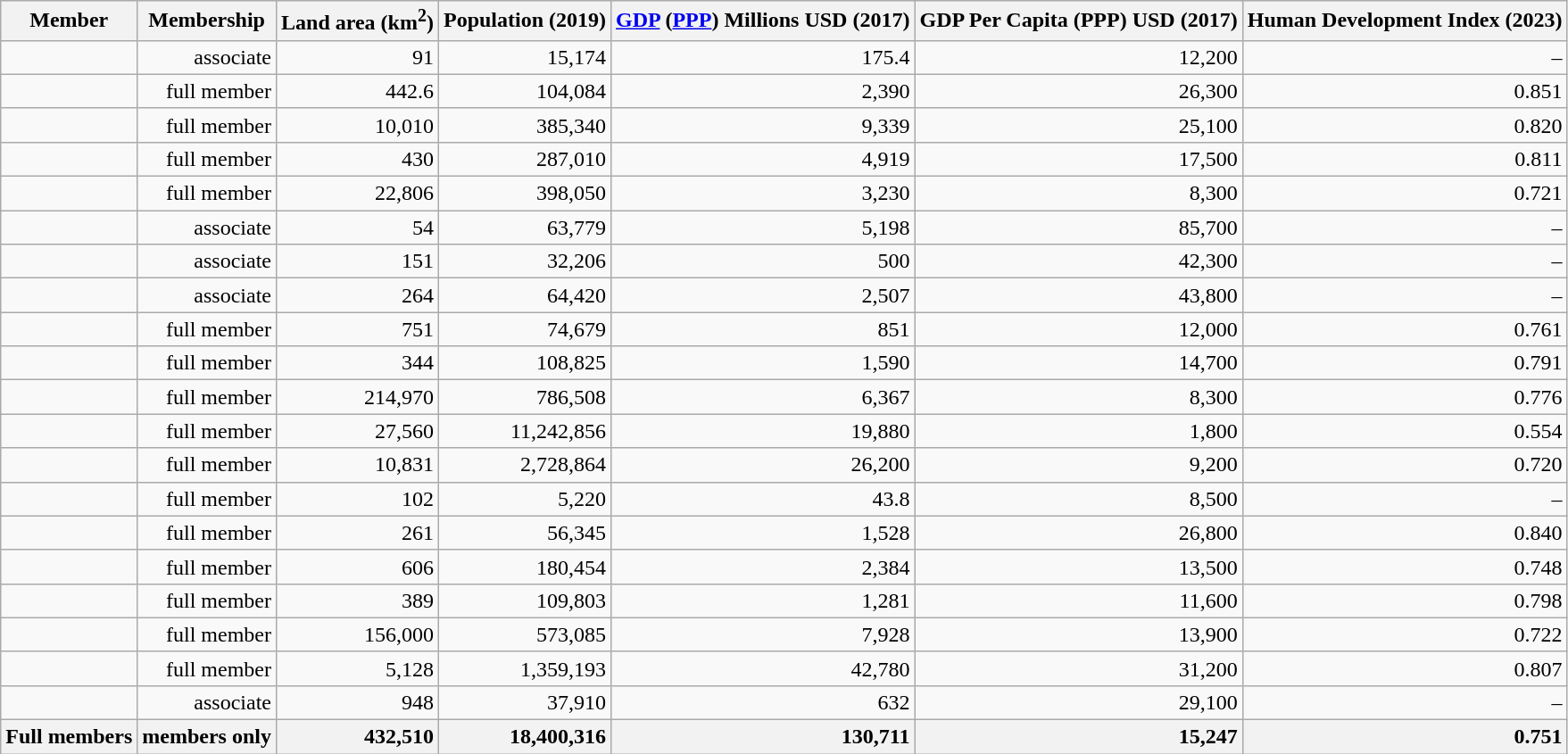<table class="wikitable sortable" style="text-align:right">
<tr>
<th>Member</th>
<th>Membership</th>
<th>Land area (km<sup>2</sup>)</th>
<th>Population (2019)</th>
<th><a href='#'>GDP</a> (<a href='#'>PPP</a>) Millions USD (2017)</th>
<th>GDP Per Capita (PPP) USD (2017)</th>
<th>Human Development Index (2023)</th>
</tr>
<tr>
<td scope="row" style="text-align: left; font-weight: normal;"></td>
<td>associate</td>
<td>91</td>
<td>15,174</td>
<td>175.4</td>
<td>12,200</td>
<td>–</td>
</tr>
<tr>
<td scope="row" style="text-align: left; font-weight: normal;"></td>
<td>full member</td>
<td>442.6</td>
<td>104,084</td>
<td>2,390</td>
<td>26,300</td>
<td>0.851</td>
</tr>
<tr>
<td scope="row" style="text-align: left; font-weight: normal;"></td>
<td>full member</td>
<td>10,010</td>
<td>385,340</td>
<td>9,339</td>
<td>25,100</td>
<td>0.820</td>
</tr>
<tr>
<td scope="row" style="text-align: left; font-weight: normal;"></td>
<td>full member</td>
<td>430</td>
<td>287,010</td>
<td>4,919</td>
<td>17,500</td>
<td>0.811</td>
</tr>
<tr>
<td scope="row" style="text-align: left; font-weight: normal;"></td>
<td>full member</td>
<td>22,806</td>
<td>398,050</td>
<td>3,230</td>
<td>8,300</td>
<td>0.721</td>
</tr>
<tr>
<td scope="row" style="text-align: left; font-weight: normal;"></td>
<td>associate</td>
<td>54</td>
<td>63,779</td>
<td>5,198</td>
<td>85,700</td>
<td>–</td>
</tr>
<tr>
<td scope="row" style="text-align: left; font-weight: normal;"></td>
<td>associate</td>
<td>151</td>
<td>32,206</td>
<td>500</td>
<td>42,300</td>
<td>–</td>
</tr>
<tr>
<td scope="row" style="text-align: left; font-weight: normal;"></td>
<td>associate</td>
<td>264</td>
<td>64,420</td>
<td>2,507</td>
<td>43,800</td>
<td>–</td>
</tr>
<tr>
<td scope="row" style="text-align: left; font-weight: normal;"></td>
<td>full member</td>
<td>751</td>
<td>74,679</td>
<td>851</td>
<td>12,000</td>
<td>0.761</td>
</tr>
<tr>
<td scope="row" style="text-align: left; font-weight: normal;"></td>
<td>full member</td>
<td>344</td>
<td>108,825</td>
<td>1,590</td>
<td>14,700</td>
<td>0.791</td>
</tr>
<tr>
<td scope="row" style="text-align: left; font-weight: normal;"></td>
<td>full member</td>
<td>214,970</td>
<td>786,508</td>
<td>6,367</td>
<td>8,300</td>
<td>0.776</td>
</tr>
<tr>
<td scope="row" style="text-align: left; font-weight: normal;"></td>
<td>full member</td>
<td>27,560</td>
<td>11,242,856</td>
<td>19,880</td>
<td>1,800</td>
<td>0.554</td>
</tr>
<tr>
<td scope="row" style="text-align: left; font-weight: normal;"></td>
<td>full member</td>
<td>10,831</td>
<td>2,728,864</td>
<td>26,200</td>
<td>9,200</td>
<td>0.720</td>
</tr>
<tr>
<td sscope="row" style="text-align: left; font-weight: normal;"></td>
<td>full member</td>
<td>102</td>
<td>5,220</td>
<td>43.8</td>
<td>8,500</td>
<td>–</td>
</tr>
<tr>
<td scope="row" style="text-align: left; font-weight: normal;"></td>
<td>full member</td>
<td>261</td>
<td>56,345</td>
<td>1,528</td>
<td>26,800</td>
<td>0.840</td>
</tr>
<tr>
<td scope="row" style="text-align: left; font-weight: normal;"></td>
<td>full member</td>
<td>606</td>
<td>180,454</td>
<td>2,384</td>
<td>13,500</td>
<td>0.748</td>
</tr>
<tr>
<td scope="row" style="text-align: left; font-weight: normal;"></td>
<td>full member</td>
<td>389</td>
<td>109,803</td>
<td>1,281</td>
<td>11,600</td>
<td>0.798</td>
</tr>
<tr>
<td scope="row" style="text-align: left; font-weight: normal;"></td>
<td>full member</td>
<td>156,000</td>
<td>573,085</td>
<td>7,928</td>
<td>13,900</td>
<td>0.722</td>
</tr>
<tr>
<td scope="row" style="text-align: left; font-weight: normal;"></td>
<td>full member</td>
<td>5,128</td>
<td>1,359,193</td>
<td>42,780</td>
<td>31,200</td>
<td>0.807</td>
</tr>
<tr>
<td scope="row" style="text-align: left; font-weight: normal;"></td>
<td>associate</td>
<td>948</td>
<td>37,910</td>
<td>632</td>
<td>29,100</td>
<td>–</td>
</tr>
<tr>
<th style="text-align: left;">Full members</th>
<th style="text-align: right;">members only</th>
<th style="text-align: right;">432,510</th>
<th style="text-align: right;">18,400,316</th>
<th style="text-align: right;">130,711</th>
<th style="text-align: right;">15,247</th>
<th style="text-align: right;">0.751</th>
</tr>
</table>
